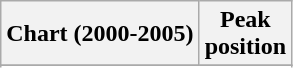<table class="wikitable sortable plainrowheaders" style="text-align:center;">
<tr>
<th>Chart (2000-2005)</th>
<th>Peak<br>position</th>
</tr>
<tr>
</tr>
<tr>
</tr>
<tr>
</tr>
<tr>
</tr>
</table>
